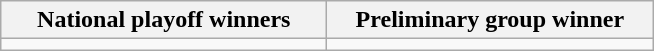<table class="wikitable">
<tr>
<th width=210>National playoff winners</th>
<th width=210>Preliminary group winner</th>
</tr>
<tr style="vertical-align:top">
<td></td>
<td></td>
</tr>
</table>
